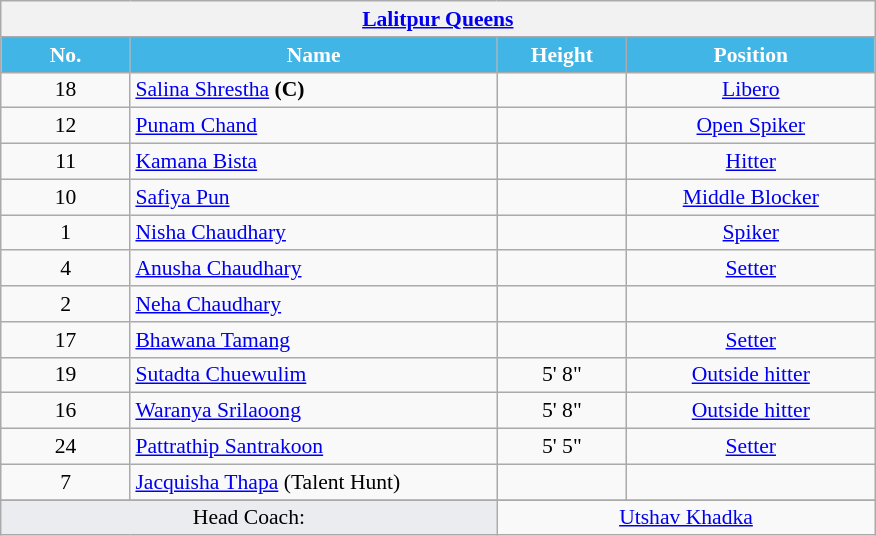<table class="wikitable collapsible collapsed" style="font-size:90%; text-align:center">
<tr>
<th colspan=5 style="width:40em"><a href='#'>Lalitpur Queens</a></th>
</tr>
<tr>
<th style="width:5em; color:#FFFFFF; background-color:#41B6E6">No.</th>
<th style="width:15em; color:#FFFFFF; background-color:#41B6E6">Name</th>
<th style="width:5em; color:#FFFFFF; background-color:#41B6E6">Height</th>
<th style="width:10em; color:#FFFFFF; background-color:#41B6E6">Position</th>
</tr>
<tr>
<td>18</td>
<td align=left> <a href='#'>Salina Shrestha</a> <strong>(C)</strong></td>
<td></td>
<td><a href='#'>Libero</a></td>
</tr>
<tr>
<td>12</td>
<td align=left> <a href='#'>Punam Chand</a></td>
<td></td>
<td><a href='#'>Open Spiker</a></td>
</tr>
<tr>
<td>11</td>
<td align=left> <a href='#'>Kamana Bista</a></td>
<td></td>
<td><a href='#'>Hitter</a></td>
</tr>
<tr>
<td>10</td>
<td align=left> <a href='#'>Safiya Pun</a></td>
<td></td>
<td><a href='#'>Middle Blocker</a></td>
</tr>
<tr>
<td>1</td>
<td align=left> <a href='#'>Nisha Chaudhary</a></td>
<td></td>
<td><a href='#'>Spiker</a></td>
</tr>
<tr>
<td>4</td>
<td align="left"> <a href='#'>Anusha Chaudhary</a></td>
<td></td>
<td><a href='#'>Setter</a></td>
</tr>
<tr>
<td>2</td>
<td align="left"> <a href='#'>Neha Chaudhary</a></td>
<td></td>
<td><a href='#'></a></td>
</tr>
<tr>
<td>17</td>
<td align="left"> <a href='#'>Bhawana Tamang</a></td>
<td></td>
<td><a href='#'>Setter</a></td>
</tr>
<tr>
<td>19</td>
<td align=left> <a href='#'>Sutadta Chuewulim</a></td>
<td>5' 8"</td>
<td><a href='#'>Outside hitter</a></td>
</tr>
<tr>
<td>16</td>
<td align=left> <a href='#'>Waranya Srilaoong</a></td>
<td>5' 8"</td>
<td><a href='#'>Outside hitter</a></td>
</tr>
<tr>
<td>24</td>
<td align=left> <a href='#'>Pattrathip Santrakoon</a></td>
<td>5' 5"</td>
<td><a href='#'>Setter</a></td>
</tr>
<tr>
<td>7</td>
<td align="left"> <a href='#'>Jacquisha Thapa</a> (Talent Hunt)</td>
<td></td>
<td></td>
</tr>
<tr>
</tr>
<tr class="sortbottom">
<td colspan=2 style="background:#EAECF0">Head Coach:</td>
<td colspan=2> <a href='#'>Utshav Khadka</a></td>
</tr>
</table>
